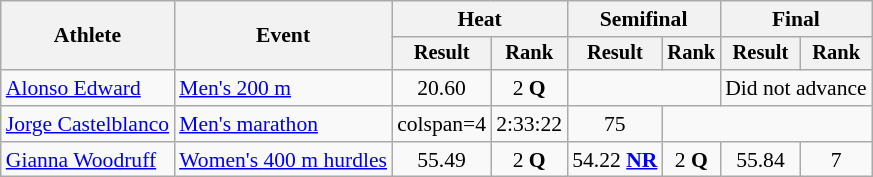<table class="wikitable" style="font-size:90%">
<tr>
<th rowspan="2">Athlete</th>
<th rowspan="2">Event</th>
<th colspan="2">Heat</th>
<th colspan="2">Semifinal</th>
<th colspan="2">Final</th>
</tr>
<tr style="font-size:95%">
<th>Result</th>
<th>Rank</th>
<th>Result</th>
<th>Rank</th>
<th>Result</th>
<th>Rank</th>
</tr>
<tr align="center">
<td align="left"><a href='#'>Alonso Edward</a></td>
<td align="left"><a href='#'>Men's 200 m</a></td>
<td>20.60</td>
<td>2 <strong>Q</strong></td>
<td colspan=2></td>
<td colspan=2>Did not advance</td>
</tr>
<tr align=center>
<td align=left><a href='#'>Jorge Castelblanco</a></td>
<td align=left><a href='#'>Men's marathon</a></td>
<td>colspan=4 </td>
<td>2:33:22</td>
<td>75</td>
</tr>
<tr align=center>
<td align=left><a href='#'>Gianna Woodruff</a></td>
<td align=left><a href='#'>Women's 400 m hurdles</a></td>
<td>55.49</td>
<td>2 <strong>Q</strong></td>
<td>54.22 <strong><a href='#'>NR</a></strong></td>
<td>2 <strong>Q</strong></td>
<td>55.84</td>
<td>7</td>
</tr>
</table>
